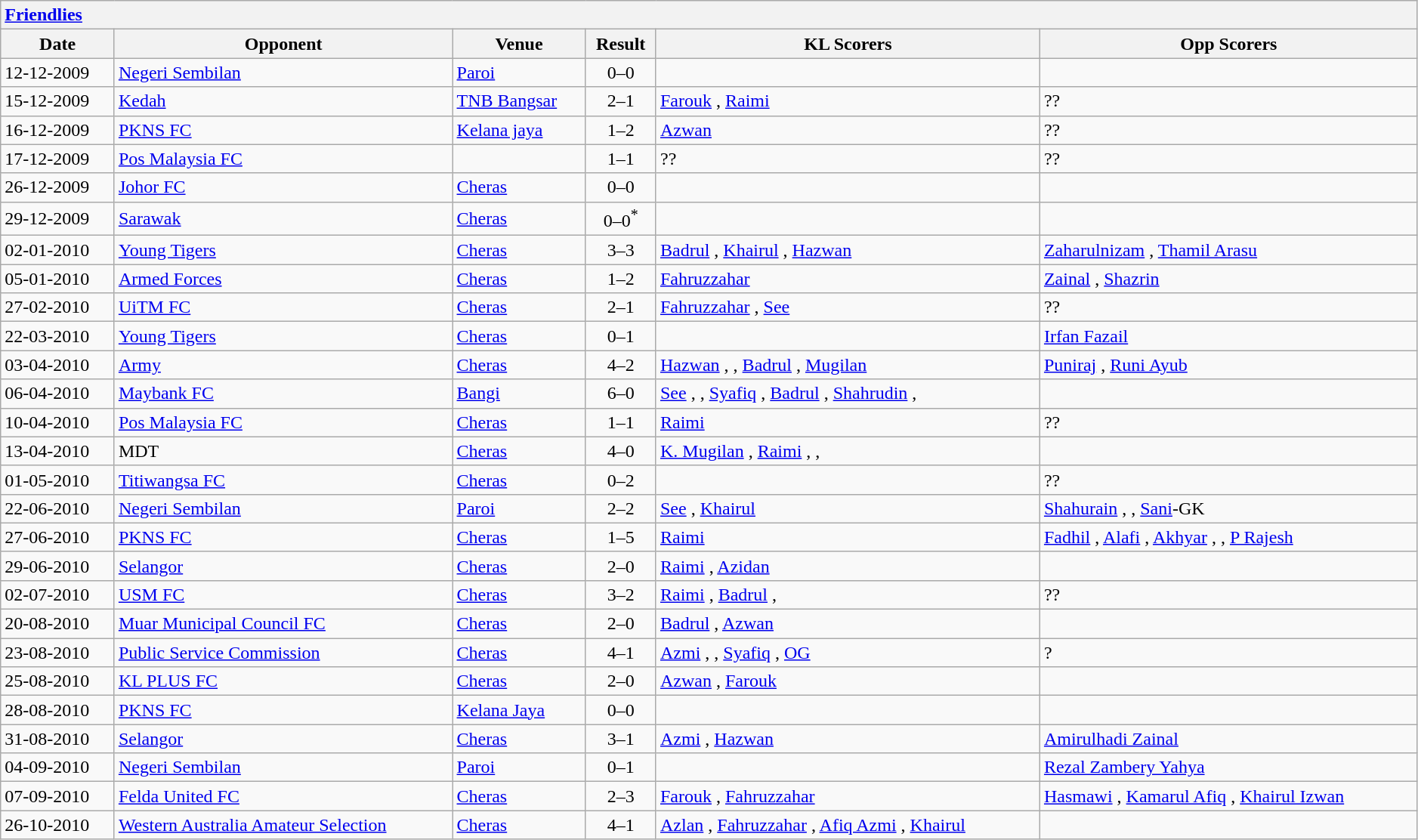<table class="wikitable collapsible collapsed" style="width:99%;">
<tr>
<th colspan="8" style="text-align:left;"><a href='#'>Friendlies</a></th>
</tr>
<tr>
<th>Date</th>
<th>Opponent</th>
<th>Venue</th>
<th>Result</th>
<th>KL Scorers</th>
<th>Opp Scorers</th>
</tr>
<tr>
<td>12-12-2009</td>
<td> <a href='#'>Negeri Sembilan</a></td>
<td><a href='#'>Paroi</a></td>
<td align=center>0–0</td>
<td></td>
<td></td>
</tr>
<tr>
<td>15-12-2009</td>
<td> <a href='#'>Kedah</a></td>
<td><a href='#'>TNB Bangsar</a></td>
<td align=center>2–1</td>
<td><a href='#'>Farouk</a> , <a href='#'>Raimi</a> </td>
<td>??</td>
</tr>
<tr>
<td>16-12-2009</td>
<td> <a href='#'>PKNS FC</a></td>
<td><a href='#'>Kelana jaya</a></td>
<td align=center>1–2</td>
<td><a href='#'>Azwan</a> </td>
<td>??</td>
</tr>
<tr>
<td>17-12-2009</td>
<td> <a href='#'>Pos Malaysia FC</a></td>
<td></td>
<td align=center>1–1</td>
<td>??</td>
<td>??</td>
</tr>
<tr>
<td>26-12-2009</td>
<td> <a href='#'>Johor FC</a></td>
<td><a href='#'>Cheras</a></td>
<td align=center>0–0</td>
<td></td>
<td></td>
</tr>
<tr>
<td>29-12-2009</td>
<td> <a href='#'>Sarawak</a></td>
<td><a href='#'>Cheras</a></td>
<td align=center>0–0<sup>*</sup></td>
<td></td>
<td></td>
</tr>
<tr>
<td>02-01-2010</td>
<td> <a href='#'>Young Tigers</a></td>
<td><a href='#'>Cheras</a></td>
<td align=center>3–3</td>
<td><a href='#'>Badrul</a> , <a href='#'>Khairul</a> , <a href='#'>Hazwan</a> </td>
<td><a href='#'>Zaharulnizam</a> , <a href='#'>Thamil Arasu</a> </td>
</tr>
<tr>
<td>05-01-2010</td>
<td> <a href='#'>Armed Forces</a></td>
<td><a href='#'>Cheras</a></td>
<td align=center>1–2</td>
<td><a href='#'>Fahruzzahar</a> </td>
<td><a href='#'>Zainal</a> , <a href='#'>Shazrin</a> </td>
</tr>
<tr>
<td>27-02-2010</td>
<td> <a href='#'>UiTM FC</a></td>
<td><a href='#'>Cheras</a></td>
<td align=center>2–1</td>
<td><a href='#'>Fahruzzahar</a> , <a href='#'>See</a> </td>
<td>??</td>
</tr>
<tr>
<td>22-03-2010</td>
<td> <a href='#'>Young Tigers</a></td>
<td><a href='#'>Cheras</a></td>
<td align=center>0–1</td>
<td></td>
<td><a href='#'>Irfan Fazail</a> </td>
</tr>
<tr>
<td>03-04-2010</td>
<td> <a href='#'>Army</a></td>
<td><a href='#'>Cheras</a></td>
<td align=center>4–2</td>
<td><a href='#'>Hazwan</a> , , <a href='#'>Badrul</a> , <a href='#'>Mugilan</a> </td>
<td><a href='#'>Puniraj</a> , <a href='#'>Runi Ayub</a> </td>
</tr>
<tr>
<td>06-04-2010</td>
<td> <a href='#'>Maybank FC</a></td>
<td><a href='#'>Bangi</a></td>
<td align=center>6–0</td>
<td><a href='#'>See</a> , , <a href='#'>Syafiq</a> , <a href='#'>Badrul</a> , <a href='#'>Shahrudin</a> , </td>
<td></td>
</tr>
<tr>
<td>10-04-2010</td>
<td> <a href='#'>Pos Malaysia FC</a></td>
<td><a href='#'>Cheras</a></td>
<td align=center>1–1</td>
<td><a href='#'>Raimi</a> </td>
<td>??</td>
</tr>
<tr>
<td>13-04-2010</td>
<td> MDT</td>
<td><a href='#'>Cheras</a></td>
<td align=center>4–0</td>
<td><a href='#'>K. Mugilan</a> , <a href='#'>Raimi</a> , , </td>
<td></td>
</tr>
<tr>
<td>01-05-2010</td>
<td> <a href='#'>Titiwangsa FC</a></td>
<td><a href='#'>Cheras</a></td>
<td align=center>0–2</td>
<td></td>
<td>??</td>
</tr>
<tr>
<td>22-06-2010</td>
<td> <a href='#'>Negeri Sembilan</a></td>
<td><a href='#'>Paroi</a></td>
<td align=center>2–2</td>
<td><a href='#'>See</a> , <a href='#'>Khairul</a> </td>
<td><a href='#'>Shahurain</a> , , <a href='#'>Sani</a>-GK </td>
</tr>
<tr>
<td>27-06-2010</td>
<td> <a href='#'>PKNS FC</a></td>
<td><a href='#'>Cheras</a></td>
<td align=center>1–5</td>
<td><a href='#'>Raimi</a> </td>
<td><a href='#'>Fadhil</a> , <a href='#'>Alafi</a> , <a href='#'>Akhyar</a> , , <a href='#'>P Rajesh</a> </td>
</tr>
<tr>
<td>29-06-2010</td>
<td> <a href='#'>Selangor</a></td>
<td><a href='#'>Cheras</a></td>
<td align=center>2–0</td>
<td><a href='#'>Raimi</a> , <a href='#'>Azidan</a> </td>
<td></td>
</tr>
<tr>
<td>02-07-2010</td>
<td> <a href='#'>USM FC</a></td>
<td><a href='#'>Cheras</a></td>
<td align=center>3–2</td>
<td><a href='#'>Raimi</a> , <a href='#'>Badrul</a> , </td>
<td>??</td>
</tr>
<tr>
<td>20-08-2010</td>
<td> <a href='#'>Muar Municipal Council FC</a></td>
<td><a href='#'>Cheras</a></td>
<td align=center>2–0</td>
<td><a href='#'>Badrul</a> , <a href='#'>Azwan</a> </td>
<td></td>
</tr>
<tr>
<td>23-08-2010</td>
<td> <a href='#'>Public Service Commission</a></td>
<td><a href='#'>Cheras</a></td>
<td align=center>4–1</td>
<td><a href='#'>Azmi</a> , , <a href='#'>Syafiq</a> , <a href='#'>OG</a> </td>
<td>?</td>
</tr>
<tr>
<td>25-08-2010</td>
<td> <a href='#'>KL PLUS FC</a></td>
<td><a href='#'>Cheras</a></td>
<td align=center>2–0</td>
<td><a href='#'>Azwan</a> , <a href='#'>Farouk</a> </td>
<td></td>
</tr>
<tr>
<td>28-08-2010</td>
<td> <a href='#'>PKNS FC</a></td>
<td><a href='#'>Kelana Jaya</a></td>
<td align=center>0–0</td>
<td></td>
<td></td>
</tr>
<tr>
<td>31-08-2010</td>
<td> <a href='#'>Selangor</a></td>
<td><a href='#'>Cheras</a></td>
<td align=center>3–1</td>
<td><a href='#'>Azmi</a>  , <a href='#'>Hazwan</a> </td>
<td><a href='#'>Amirulhadi Zainal</a> </td>
</tr>
<tr>
<td>04-09-2010</td>
<td> <a href='#'>Negeri Sembilan</a></td>
<td><a href='#'>Paroi</a></td>
<td align=center>0–1</td>
<td></td>
<td><a href='#'>Rezal Zambery Yahya</a> </td>
</tr>
<tr>
<td>07-09-2010</td>
<td> <a href='#'>Felda United FC</a></td>
<td><a href='#'>Cheras</a></td>
<td align=center>2–3</td>
<td><a href='#'>Farouk</a> , <a href='#'>Fahruzzahar</a> </td>
<td><a href='#'>Hasmawi</a> , <a href='#'>Kamarul Afiq</a> , <a href='#'>Khairul Izwan</a> </td>
</tr>
<tr>
<td>26-10-2010</td>
<td> <a href='#'>Western Australia Amateur Selection</a></td>
<td><a href='#'>Cheras</a></td>
<td align=center>4–1</td>
<td><a href='#'>Azlan</a> , <a href='#'>Fahruzzahar</a> , <a href='#'>Afiq Azmi</a> , <a href='#'>Khairul</a> </td>
<td></td>
</tr>
</table>
